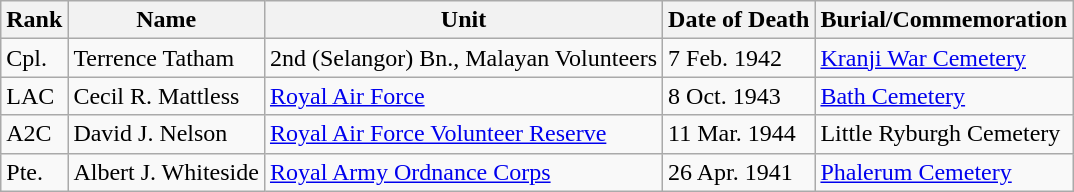<table class="wikitable">
<tr>
<th>Rank</th>
<th>Name</th>
<th>Unit</th>
<th>Date of Death</th>
<th>Burial/Commemoration</th>
</tr>
<tr>
<td>Cpl.</td>
<td>Terrence Tatham</td>
<td>2nd (Selangor) Bn., Malayan Volunteers</td>
<td>7 Feb. 1942</td>
<td><a href='#'>Kranji War Cemetery</a></td>
</tr>
<tr>
<td>LAC</td>
<td>Cecil R. Mattless</td>
<td><a href='#'>Royal Air Force</a></td>
<td>8 Oct. 1943</td>
<td><a href='#'>Bath Cemetery</a></td>
</tr>
<tr>
<td>A2C</td>
<td>David J. Nelson</td>
<td><a href='#'>Royal Air Force Volunteer Reserve</a></td>
<td>11 Mar. 1944</td>
<td>Little Ryburgh Cemetery</td>
</tr>
<tr>
<td>Pte.</td>
<td>Albert J. Whiteside</td>
<td><a href='#'>Royal Army Ordnance Corps</a></td>
<td>26 Apr. 1941</td>
<td><a href='#'>Phalerum Cemetery</a></td>
</tr>
</table>
